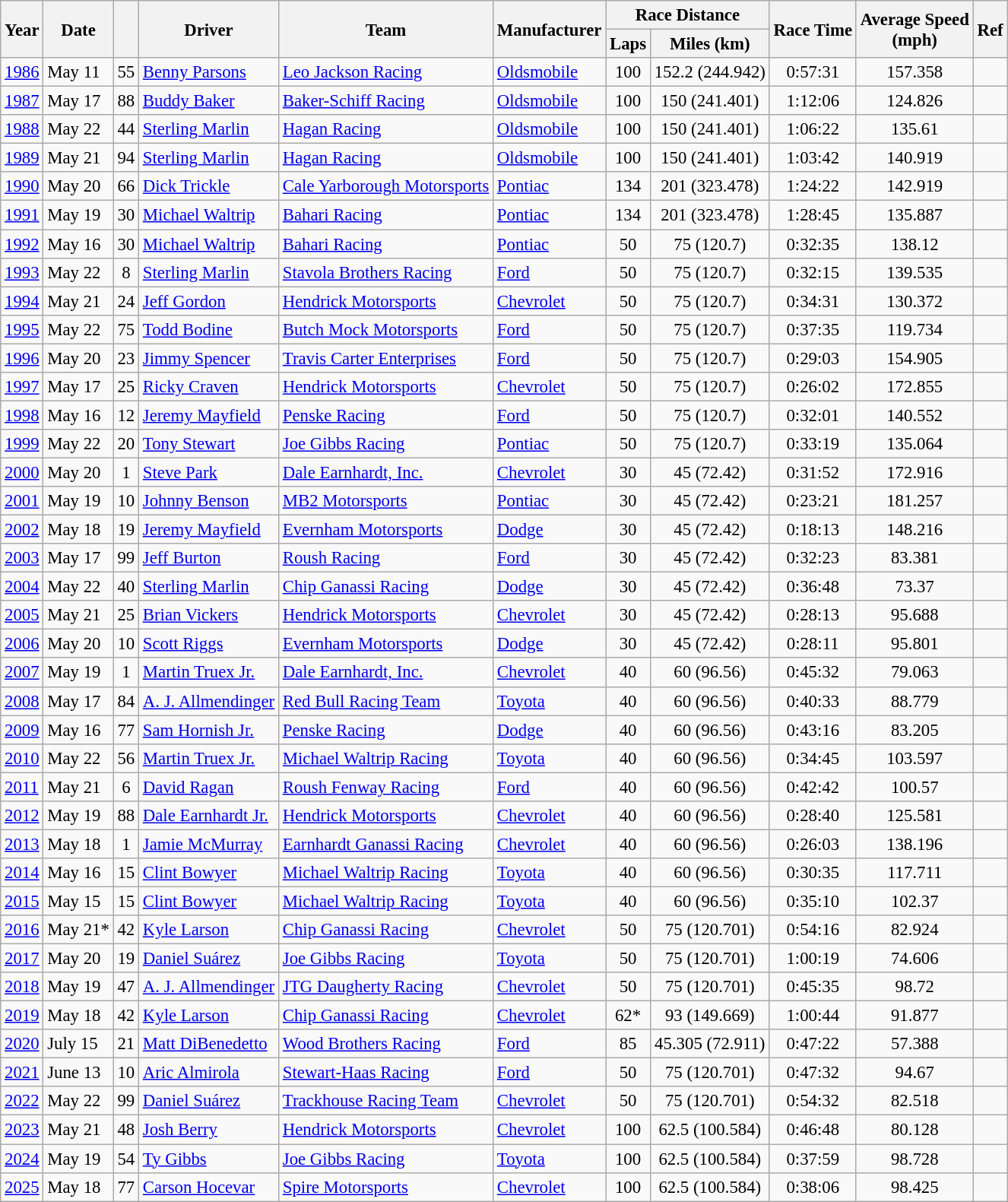<table class="wikitable" style="font-size: 95%;">
<tr>
<th rowspan="2">Year</th>
<th rowspan="2">Date</th>
<th rowspan="2"></th>
<th rowspan="2">Driver</th>
<th rowspan="2">Team</th>
<th rowspan="2">Manufacturer</th>
<th colspan="2">Race Distance</th>
<th rowspan="2">Race Time</th>
<th rowspan="2">Average Speed<br>(mph)</th>
<th rowspan="2">Ref</th>
</tr>
<tr>
<th>Laps</th>
<th>Miles (km)</th>
</tr>
<tr>
<td><a href='#'>1986</a></td>
<td>May 11</td>
<td align="center">55</td>
<td><a href='#'>Benny Parsons</a></td>
<td><a href='#'>Leo Jackson Racing</a></td>
<td><a href='#'>Oldsmobile</a></td>
<td align=center>100</td>
<td align="center">152.2 (244.942)</td>
<td align="center">0:57:31</td>
<td align="center">157.358</td>
<td align="center"></td>
</tr>
<tr>
<td><a href='#'>1987</a></td>
<td>May 17</td>
<td align="center">88</td>
<td><a href='#'>Buddy Baker</a></td>
<td><a href='#'>Baker-Schiff Racing</a></td>
<td><a href='#'>Oldsmobile</a></td>
<td align=center>100</td>
<td align=center>150 (241.401)</td>
<td align="center">1:12:06</td>
<td align="center">124.826</td>
<td align="center"></td>
</tr>
<tr>
<td><a href='#'>1988</a></td>
<td>May 22</td>
<td align="center">44</td>
<td><a href='#'>Sterling Marlin</a></td>
<td><a href='#'>Hagan Racing</a></td>
<td><a href='#'>Oldsmobile</a></td>
<td align=center>100</td>
<td align=center>150 (241.401)</td>
<td align="center">1:06:22</td>
<td align="center">135.61</td>
<td align="center"></td>
</tr>
<tr>
<td><a href='#'>1989</a></td>
<td>May 21</td>
<td align="center">94</td>
<td><a href='#'>Sterling Marlin</a></td>
<td><a href='#'>Hagan Racing</a></td>
<td><a href='#'>Oldsmobile</a></td>
<td align=center>100</td>
<td align=center>150 (241.401)</td>
<td align="center">1:03:42</td>
<td align="center">140.919</td>
<td align="center"></td>
</tr>
<tr>
<td><a href='#'>1990</a></td>
<td>May 20</td>
<td align="center">66</td>
<td><a href='#'>Dick Trickle</a></td>
<td><a href='#'>Cale Yarborough Motorsports</a></td>
<td><a href='#'>Pontiac</a></td>
<td align=center>134</td>
<td align=center>201 (323.478)</td>
<td align="center">1:24:22</td>
<td align="center">142.919</td>
<td align="center"></td>
</tr>
<tr>
<td><a href='#'>1991</a></td>
<td>May 19</td>
<td align="center">30</td>
<td><a href='#'>Michael Waltrip</a></td>
<td><a href='#'>Bahari Racing</a></td>
<td><a href='#'>Pontiac</a></td>
<td align=center>134</td>
<td align=center>201 (323.478)</td>
<td align="center">1:28:45</td>
<td align="center">135.887</td>
<td align="center"></td>
</tr>
<tr>
<td><a href='#'>1992</a></td>
<td>May 16</td>
<td align="center">30</td>
<td><a href='#'>Michael Waltrip</a></td>
<td><a href='#'>Bahari Racing</a></td>
<td><a href='#'>Pontiac</a></td>
<td align=center>50</td>
<td align=center>75 (120.7)</td>
<td align="center">0:32:35</td>
<td align="center">138.12</td>
<td align="center"></td>
</tr>
<tr>
<td><a href='#'>1993</a></td>
<td>May 22</td>
<td align="center">8</td>
<td><a href='#'>Sterling Marlin</a></td>
<td><a href='#'>Stavola Brothers Racing</a></td>
<td><a href='#'>Ford</a></td>
<td align=center>50</td>
<td align=center>75 (120.7)</td>
<td align="center">0:32:15</td>
<td align="center">139.535</td>
<td align="center"></td>
</tr>
<tr>
<td><a href='#'>1994</a></td>
<td>May 21</td>
<td align="center">24</td>
<td><a href='#'>Jeff Gordon</a></td>
<td><a href='#'>Hendrick Motorsports</a></td>
<td><a href='#'>Chevrolet</a></td>
<td align=center>50</td>
<td align=center>75 (120.7)</td>
<td align="center">0:34:31</td>
<td align="center">130.372</td>
<td align="center"></td>
</tr>
<tr>
<td><a href='#'>1995</a></td>
<td>May 22</td>
<td align="center">75</td>
<td><a href='#'>Todd Bodine</a></td>
<td><a href='#'>Butch Mock Motorsports</a></td>
<td><a href='#'>Ford</a></td>
<td align=center>50</td>
<td align=center>75 (120.7)</td>
<td align="center">0:37:35</td>
<td align="center">119.734</td>
<td align="center"></td>
</tr>
<tr>
<td><a href='#'>1996</a></td>
<td>May 20</td>
<td align="center">23</td>
<td><a href='#'>Jimmy Spencer</a></td>
<td><a href='#'>Travis Carter Enterprises</a></td>
<td><a href='#'>Ford</a></td>
<td align=center>50</td>
<td align=center>75 (120.7)</td>
<td align="center">0:29:03</td>
<td align="center">154.905</td>
<td align="center"></td>
</tr>
<tr>
<td><a href='#'>1997</a></td>
<td>May 17</td>
<td align="center">25</td>
<td><a href='#'>Ricky Craven</a></td>
<td><a href='#'>Hendrick Motorsports</a></td>
<td><a href='#'>Chevrolet</a></td>
<td align=center>50</td>
<td align=center>75 (120.7)</td>
<td align="center">0:26:02</td>
<td align="center">172.855</td>
<td align="center"></td>
</tr>
<tr>
<td><a href='#'>1998</a></td>
<td>May 16</td>
<td align="center">12</td>
<td><a href='#'>Jeremy Mayfield</a></td>
<td><a href='#'>Penske Racing</a></td>
<td><a href='#'>Ford</a></td>
<td align=center>50</td>
<td align=center>75 (120.7)</td>
<td align="center">0:32:01</td>
<td align="center">140.552</td>
<td align="center"></td>
</tr>
<tr>
<td><a href='#'>1999</a></td>
<td>May 22</td>
<td align="center">20</td>
<td><a href='#'>Tony Stewart</a></td>
<td><a href='#'>Joe Gibbs Racing</a></td>
<td><a href='#'>Pontiac</a></td>
<td align=center>50</td>
<td align=center>75 (120.7)</td>
<td align="center">0:33:19</td>
<td align="center">135.064</td>
<td align="center"></td>
</tr>
<tr>
<td><a href='#'>2000</a></td>
<td>May 20</td>
<td align="center">1</td>
<td><a href='#'>Steve Park</a></td>
<td><a href='#'>Dale Earnhardt, Inc.</a></td>
<td><a href='#'>Chevrolet</a></td>
<td align=center>30</td>
<td align=center>45 (72.42)</td>
<td align="center">0:31:52</td>
<td align="center">172.916</td>
<td align="center"></td>
</tr>
<tr>
<td><a href='#'>2001</a></td>
<td>May 19</td>
<td align="center">10</td>
<td><a href='#'>Johnny Benson</a></td>
<td><a href='#'>MB2 Motorsports</a></td>
<td><a href='#'>Pontiac</a></td>
<td align=center>30</td>
<td align=center>45 (72.42)</td>
<td align="center">0:23:21</td>
<td align="center">181.257</td>
<td align="center"></td>
</tr>
<tr>
<td><a href='#'>2002</a></td>
<td>May 18</td>
<td align="center">19</td>
<td><a href='#'>Jeremy Mayfield</a></td>
<td><a href='#'>Evernham Motorsports</a></td>
<td><a href='#'>Dodge</a></td>
<td align=center>30</td>
<td align=center>45 (72.42)</td>
<td align="center">0:18:13</td>
<td align="center">148.216</td>
<td align="center"></td>
</tr>
<tr>
<td><a href='#'>2003</a></td>
<td>May 17</td>
<td align="center">99</td>
<td><a href='#'>Jeff Burton</a></td>
<td><a href='#'>Roush Racing</a></td>
<td><a href='#'>Ford</a></td>
<td align=center>30</td>
<td align=center>45 (72.42)</td>
<td align="center">0:32:23</td>
<td align="center">83.381</td>
<td align="center"></td>
</tr>
<tr>
<td><a href='#'>2004</a></td>
<td>May 22</td>
<td align="center">40</td>
<td><a href='#'>Sterling Marlin</a></td>
<td><a href='#'>Chip Ganassi Racing</a></td>
<td><a href='#'>Dodge</a></td>
<td align=center>30</td>
<td align=center>45 (72.42)</td>
<td align="center">0:36:48</td>
<td align="center">73.37</td>
<td align="center"></td>
</tr>
<tr>
<td><a href='#'>2005</a></td>
<td>May 21</td>
<td align="center">25</td>
<td><a href='#'>Brian Vickers</a></td>
<td><a href='#'>Hendrick Motorsports</a></td>
<td><a href='#'>Chevrolet</a></td>
<td align=center>30</td>
<td align=center>45 (72.42)</td>
<td align="center">0:28:13</td>
<td align="center">95.688</td>
<td align="center"></td>
</tr>
<tr>
<td><a href='#'>2006</a></td>
<td>May 20</td>
<td align="center">10</td>
<td><a href='#'>Scott Riggs</a></td>
<td><a href='#'>Evernham Motorsports</a></td>
<td><a href='#'>Dodge</a></td>
<td align=center>30</td>
<td align=center>45 (72.42)</td>
<td align="center">0:28:11</td>
<td align="center">95.801</td>
<td align="center"></td>
</tr>
<tr>
<td><a href='#'>2007</a></td>
<td>May 19</td>
<td align="center">1</td>
<td><a href='#'>Martin Truex Jr.</a></td>
<td><a href='#'>Dale Earnhardt, Inc.</a></td>
<td><a href='#'>Chevrolet</a></td>
<td align=center>40</td>
<td align=center>60 (96.56)</td>
<td align="center">0:45:32</td>
<td align="center">79.063</td>
<td align="center"></td>
</tr>
<tr>
<td><a href='#'>2008</a></td>
<td>May 17</td>
<td align="center">84</td>
<td><a href='#'>A. J. Allmendinger</a></td>
<td><a href='#'>Red Bull Racing Team</a></td>
<td><a href='#'>Toyota</a></td>
<td align=center>40</td>
<td align=center>60 (96.56)</td>
<td align="center">0:40:33</td>
<td align="center">88.779</td>
<td align="center"></td>
</tr>
<tr>
<td><a href='#'>2009</a></td>
<td>May 16</td>
<td align="center">77</td>
<td><a href='#'>Sam Hornish Jr.</a></td>
<td><a href='#'>Penske Racing</a></td>
<td><a href='#'>Dodge</a></td>
<td align=center>40</td>
<td align=center>60 (96.56)</td>
<td align="center">0:43:16</td>
<td align="center">83.205</td>
<td align="center"></td>
</tr>
<tr>
<td><a href='#'>2010</a></td>
<td>May 22</td>
<td align="center">56</td>
<td><a href='#'>Martin Truex Jr.</a></td>
<td><a href='#'>Michael Waltrip Racing</a></td>
<td><a href='#'>Toyota</a></td>
<td align=center>40</td>
<td align=center>60 (96.56)</td>
<td align="center">0:34:45</td>
<td align="center">103.597</td>
<td align="center"></td>
</tr>
<tr>
<td><a href='#'>2011</a></td>
<td>May 21</td>
<td align="center">6</td>
<td><a href='#'>David Ragan</a></td>
<td><a href='#'>Roush Fenway Racing</a></td>
<td><a href='#'>Ford</a></td>
<td align=center>40</td>
<td align=center>60 (96.56)</td>
<td align="center">0:42:42</td>
<td align="center">100.57</td>
<td align="center"></td>
</tr>
<tr>
<td><a href='#'>2012</a></td>
<td>May 19</td>
<td align="center">88</td>
<td><a href='#'>Dale Earnhardt Jr.</a></td>
<td><a href='#'>Hendrick Motorsports</a></td>
<td><a href='#'>Chevrolet</a></td>
<td align=center>40</td>
<td align=center>60 (96.56)</td>
<td align="center">0:28:40</td>
<td align="center">125.581</td>
<td align="center"></td>
</tr>
<tr>
<td><a href='#'>2013</a></td>
<td>May 18</td>
<td align="center">1</td>
<td><a href='#'>Jamie McMurray</a></td>
<td><a href='#'>Earnhardt Ganassi Racing</a></td>
<td><a href='#'>Chevrolet</a></td>
<td align=center>40</td>
<td align=center>60 (96.56)</td>
<td align="center">0:26:03</td>
<td align="center">138.196</td>
<td align="center"></td>
</tr>
<tr>
<td><a href='#'>2014</a></td>
<td>May 16</td>
<td align="center">15</td>
<td><a href='#'>Clint Bowyer</a></td>
<td><a href='#'>Michael Waltrip Racing</a></td>
<td><a href='#'>Toyota</a></td>
<td align=center>40</td>
<td align=center>60 (96.56)</td>
<td align="center">0:30:35</td>
<td align="center">117.711</td>
<td align="center"></td>
</tr>
<tr>
<td><a href='#'>2015</a></td>
<td>May 15</td>
<td align="center">15</td>
<td><a href='#'>Clint Bowyer</a></td>
<td><a href='#'>Michael Waltrip Racing</a></td>
<td><a href='#'>Toyota</a></td>
<td align=center>40</td>
<td align=center>60 (96.56)</td>
<td align="center">0:35:10</td>
<td align="center">102.37</td>
<td align="center"></td>
</tr>
<tr>
<td><a href='#'>2016</a></td>
<td>May 21*</td>
<td align="center">42</td>
<td><a href='#'>Kyle Larson</a></td>
<td><a href='#'>Chip Ganassi Racing</a></td>
<td><a href='#'>Chevrolet</a></td>
<td align=center>50</td>
<td align=center>75 (120.701)</td>
<td align="center">0:54:16</td>
<td align="center">82.924</td>
<td align="center"></td>
</tr>
<tr>
<td><a href='#'>2017</a></td>
<td>May 20</td>
<td align="center">19</td>
<td><a href='#'>Daniel Suárez</a></td>
<td><a href='#'>Joe Gibbs Racing</a></td>
<td><a href='#'>Toyota</a></td>
<td align=center>50</td>
<td align=center>75 (120.701)</td>
<td align="center">1:00:19</td>
<td align="center">74.606</td>
<td align="center"></td>
</tr>
<tr>
<td><a href='#'>2018</a></td>
<td>May 19</td>
<td align="center">47</td>
<td><a href='#'>A. J. Allmendinger</a></td>
<td><a href='#'>JTG Daugherty Racing</a></td>
<td><a href='#'>Chevrolet</a></td>
<td align=center>50</td>
<td align=center>75 (120.701)</td>
<td align="center">0:45:35</td>
<td align="center">98.72</td>
<td align="center"></td>
</tr>
<tr>
<td><a href='#'>2019</a></td>
<td>May 18</td>
<td align="center">42</td>
<td><a href='#'>Kyle Larson</a></td>
<td><a href='#'>Chip Ganassi Racing</a></td>
<td><a href='#'>Chevrolet</a></td>
<td align=center>62*</td>
<td align=center>93 (149.669)</td>
<td align="center">1:00:44</td>
<td align="center">91.877</td>
<td align="center"></td>
</tr>
<tr>
<td><a href='#'>2020</a></td>
<td>July 15</td>
<td align="center">21</td>
<td><a href='#'>Matt DiBenedetto</a></td>
<td><a href='#'>Wood Brothers Racing</a></td>
<td><a href='#'>Ford</a></td>
<td align="center">85</td>
<td align="center">45.305 (72.911)</td>
<td align="center">0:47:22</td>
<td align="center">57.388</td>
<td align="center"></td>
</tr>
<tr>
<td><a href='#'>2021</a></td>
<td>June 13</td>
<td align="center">10</td>
<td><a href='#'>Aric Almirola</a></td>
<td><a href='#'>Stewart-Haas Racing</a></td>
<td><a href='#'>Ford</a></td>
<td align="center">50</td>
<td align="center">75 (120.701)</td>
<td align="center">0:47:32</td>
<td align="center">94.67</td>
<td align="center"></td>
</tr>
<tr>
<td><a href='#'>2022</a></td>
<td>May 22</td>
<td align="center">99</td>
<td><a href='#'>Daniel Suárez</a></td>
<td><a href='#'>Trackhouse Racing Team</a></td>
<td><a href='#'>Chevrolet</a></td>
<td align="center">50</td>
<td align="center">75 (120.701)</td>
<td align="center">0:54:32</td>
<td align="center">82.518</td>
<td align="center"></td>
</tr>
<tr>
<td><a href='#'>2023</a></td>
<td>May 21</td>
<td align="center">48</td>
<td><a href='#'>Josh Berry</a></td>
<td><a href='#'>Hendrick Motorsports</a></td>
<td><a href='#'>Chevrolet</a></td>
<td align="center">100</td>
<td align="center">62.5 (100.584)</td>
<td align="center">0:46:48</td>
<td align="center">80.128</td>
<td align="center"></td>
</tr>
<tr>
<td><a href='#'>2024</a></td>
<td>May 19</td>
<td align="center">54</td>
<td><a href='#'>Ty Gibbs</a></td>
<td><a href='#'>Joe Gibbs Racing</a></td>
<td><a href='#'>Toyota</a></td>
<td align="center">100</td>
<td align="center">62.5 (100.584)</td>
<td align="center">0:37:59</td>
<td align="center">98.728</td>
<td align="center"></td>
</tr>
<tr>
<td><a href='#'>2025</a></td>
<td>May 18</td>
<td align="center">77</td>
<td><a href='#'>Carson Hocevar</a></td>
<td><a href='#'>Spire Motorsports</a></td>
<td><a href='#'>Chevrolet</a></td>
<td align="center">100</td>
<td align="center">62.5 (100.584)</td>
<td align="center">0:38:06</td>
<td align="center">98.425</td>
<td align="center"></td>
</tr>
</table>
